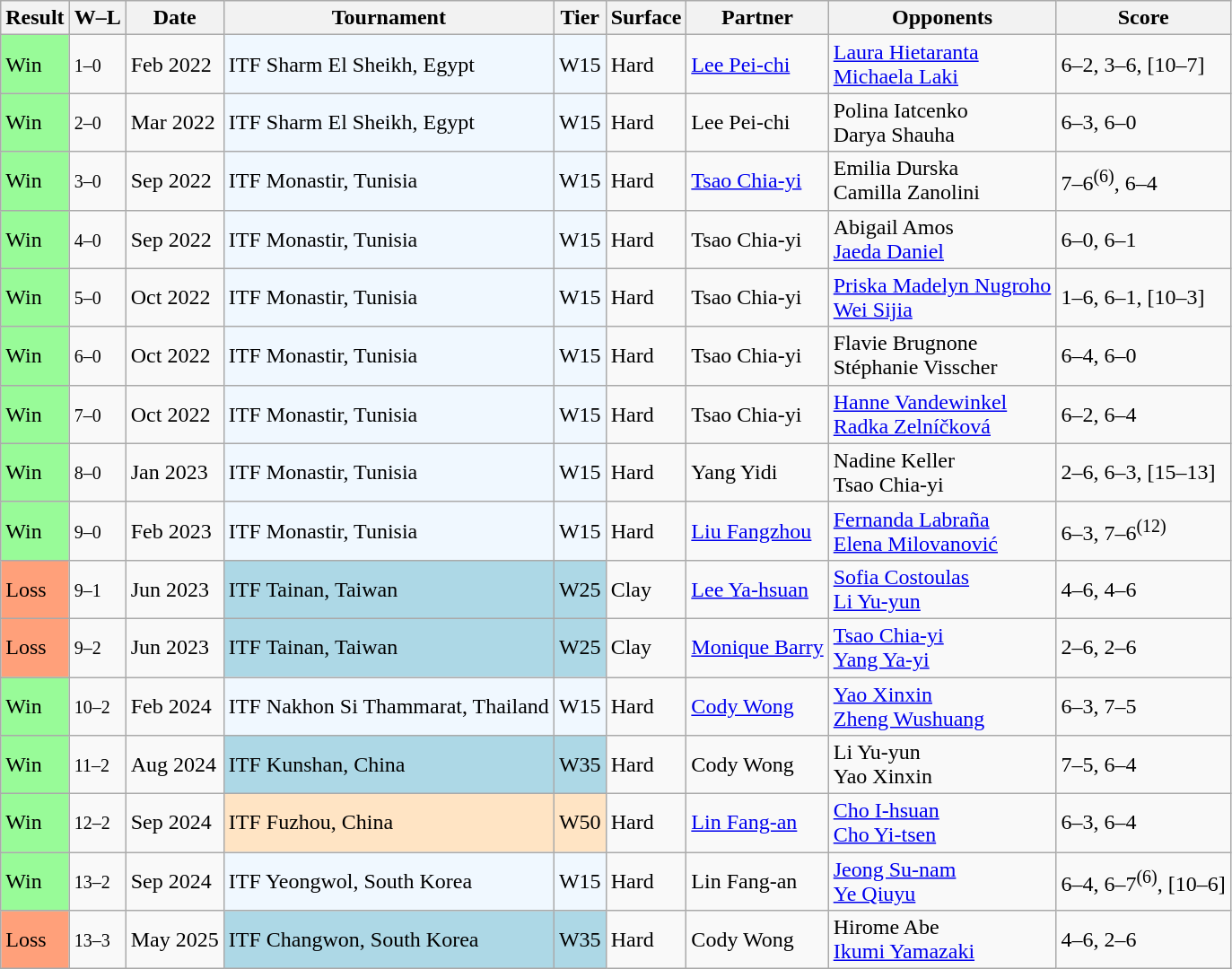<table class="sortable wikitable">
<tr>
<th>Result</th>
<th class="unsortable">W–L</th>
<th>Date</th>
<th>Tournament</th>
<th>Tier</th>
<th>Surface</th>
<th>Partner</th>
<th>Opponents</th>
<th class="unsortable">Score</th>
</tr>
<tr>
<td style="background:#98fb98;">Win</td>
<td><small>1–0</small></td>
<td>Feb 2022</td>
<td bgcolor=#f0f8ff>ITF Sharm El Sheikh, Egypt</td>
<td bgcolor=#f0f8ff>W15</td>
<td>Hard</td>
<td> <a href='#'>Lee Pei-chi</a></td>
<td> <a href='#'>Laura Hietaranta</a> <br>  <a href='#'>Michaela Laki</a></td>
<td>6–2, 3–6, [10–7]</td>
</tr>
<tr>
<td style="background:#98fb98;">Win</td>
<td><small>2–0</small></td>
<td>Mar 2022</td>
<td bgcolor=#f0f8ff>ITF Sharm El Sheikh, Egypt</td>
<td bgcolor=#f0f8ff>W15</td>
<td>Hard</td>
<td> Lee Pei-chi</td>
<td> Polina Iatcenko <br>  Darya Shauha</td>
<td>6–3, 6–0</td>
</tr>
<tr>
<td style="background:#98fb98;">Win</td>
<td><small>3–0</small></td>
<td>Sep 2022</td>
<td style="background:#f0f8ff;">ITF Monastir, Tunisia</td>
<td style="background:#f0f8ff;">W15</td>
<td>Hard</td>
<td> <a href='#'>Tsao Chia-yi</a></td>
<td> Emilia Durska <br>  Camilla Zanolini</td>
<td>7–6<sup>(6)</sup>, 6–4</td>
</tr>
<tr>
<td style="background:#98fb98;">Win</td>
<td><small>4–0</small></td>
<td>Sep 2022</td>
<td style="background:#f0f8ff;">ITF Monastir, Tunisia</td>
<td style="background:#f0f8ff;">W15</td>
<td>Hard</td>
<td> Tsao Chia-yi</td>
<td> Abigail Amos <br>  <a href='#'>Jaeda Daniel</a></td>
<td>6–0, 6–1</td>
</tr>
<tr>
<td style="background:#98fb98;">Win</td>
<td><small>5–0</small></td>
<td>Oct 2022</td>
<td style="background:#f0f8ff;">ITF Monastir, Tunisia</td>
<td style="background:#f0f8ff;">W15</td>
<td>Hard</td>
<td> Tsao Chia-yi</td>
<td> <a href='#'>Priska Madelyn Nugroho</a> <br>  <a href='#'>Wei Sijia</a></td>
<td>1–6, 6–1, [10–3]</td>
</tr>
<tr>
<td style="background:#98fb98;">Win</td>
<td><small>6–0</small></td>
<td>Oct 2022</td>
<td style="background:#f0f8ff;">ITF Monastir, Tunisia</td>
<td style="background:#f0f8ff;">W15</td>
<td>Hard</td>
<td> Tsao Chia-yi</td>
<td> Flavie Brugnone <br>  Stéphanie Visscher</td>
<td>6–4, 6–0</td>
</tr>
<tr>
<td style="background:#98fb98;">Win</td>
<td><small>7–0</small></td>
<td>Oct 2022</td>
<td style="background:#f0f8ff;">ITF Monastir, Tunisia</td>
<td style="background:#f0f8ff;">W15</td>
<td>Hard</td>
<td> Tsao Chia-yi</td>
<td> <a href='#'>Hanne Vandewinkel</a> <br>  <a href='#'>Radka Zelníčková</a></td>
<td>6–2, 6–4</td>
</tr>
<tr>
<td style="background:#98fb98;">Win</td>
<td><small>8–0</small></td>
<td>Jan 2023</td>
<td style="background:#f0f8ff;">ITF Monastir, Tunisia</td>
<td style="background:#f0f8ff;">W15</td>
<td>Hard</td>
<td> Yang Yidi</td>
<td> Nadine Keller <br>  Tsao Chia-yi</td>
<td>2–6, 6–3, [15–13]</td>
</tr>
<tr>
<td style="background:#98fb98;">Win</td>
<td><small>9–0</small></td>
<td>Feb 2023</td>
<td bgcolor=#f0f8ff>ITF Monastir, Tunisia</td>
<td bgcolor=#f0f8ff>W15</td>
<td>Hard</td>
<td> <a href='#'>Liu Fangzhou</a></td>
<td> <a href='#'>Fernanda Labraña</a><br> <a href='#'>Elena Milovanović</a></td>
<td>6–3, 7–6<sup>(12)</sup></td>
</tr>
<tr>
<td bgcolor="FFA07A">Loss</td>
<td><small>9–1</small></td>
<td>Jun 2023</td>
<td style="background:lightblue;">ITF Tainan, Taiwan</td>
<td style="background:lightblue;">W25</td>
<td>Clay</td>
<td> <a href='#'>Lee Ya-hsuan</a></td>
<td> <a href='#'>Sofia Costoulas</a><br> <a href='#'>Li Yu-yun</a></td>
<td>4–6, 4–6</td>
</tr>
<tr>
<td style="background:#ffa07a;">Loss</td>
<td><small>9–2</small></td>
<td>Jun 2023</td>
<td style="background:lightblue;">ITF Tainan, Taiwan</td>
<td style="background:lightblue;">W25</td>
<td>Clay</td>
<td> <a href='#'>Monique Barry</a></td>
<td> <a href='#'>Tsao Chia-yi</a><br> <a href='#'>Yang Ya-yi</a></td>
<td>2–6, 2–6</td>
</tr>
<tr>
<td style="background:#98fb98;">Win</td>
<td><small>10–2</small></td>
<td>Feb 2024</td>
<td style="background:#f0f8ff;">ITF Nakhon Si Thammarat, Thailand</td>
<td style="background:#f0f8ff;">W15</td>
<td>Hard</td>
<td> <a href='#'>Cody Wong</a></td>
<td> <a href='#'>Yao Xinxin</a><br> <a href='#'>Zheng Wushuang</a></td>
<td>6–3, 7–5</td>
</tr>
<tr>
<td style="background:#98fb98;">Win</td>
<td><small>11–2</small></td>
<td>Aug 2024</td>
<td style="background:lightblue;">ITF Kunshan, China</td>
<td style="background:lightblue;">W35</td>
<td>Hard</td>
<td> Cody Wong</td>
<td> Li Yu-yun<br> Yao Xinxin</td>
<td>7–5, 6–4</td>
</tr>
<tr>
<td bgcolor=98FB98>Win</td>
<td><small>12–2</small></td>
<td>Sep 2024</td>
<td style="background:#ffe4c4;">ITF Fuzhou, China</td>
<td style="background:#ffe4c4;">W50</td>
<td>Hard</td>
<td> <a href='#'>Lin Fang-an</a></td>
<td> <a href='#'>Cho I-hsuan</a><br> <a href='#'>Cho Yi-tsen</a></td>
<td>6–3, 6–4</td>
</tr>
<tr>
<td style="background:#98fb98;">Win</td>
<td><small>13–2</small></td>
<td>Sep 2024</td>
<td style="background:#f0f8ff;">ITF Yeongwol, South Korea</td>
<td style="background:#f0f8ff;">W15</td>
<td>Hard</td>
<td> Lin Fang-an</td>
<td> <a href='#'>Jeong Su-nam</a><br> <a href='#'>Ye Qiuyu</a></td>
<td>6–4, 6–7<sup>(6)</sup>, [10–6]</td>
</tr>
<tr>
<td bgcolor="FFA07A">Loss</td>
<td><small>13–3</small></td>
<td>May 2025</td>
<td style="background:lightblue;">ITF Changwon, South Korea</td>
<td style="background:lightblue;">W35</td>
<td>Hard</td>
<td> Cody Wong</td>
<td> Hirome Abe <br> <a href='#'>Ikumi Yamazaki</a></td>
<td>4–6, 2–6</td>
</tr>
</table>
